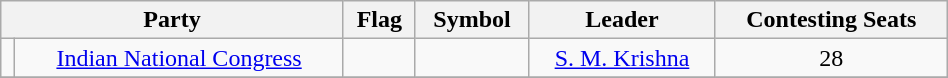<table class="wikitable " width="50%" style="text-align:center">
<tr>
<th colspan="2">Party</th>
<th>Flag</th>
<th>Symbol</th>
<th>Leader</th>
<th>Contesting Seats</th>
</tr>
<tr>
<td></td>
<td><a href='#'>Indian National Congress</a></td>
<td></td>
<td></td>
<td><a href='#'>S. M. Krishna</a></td>
<td>28</td>
</tr>
<tr>
</tr>
</table>
